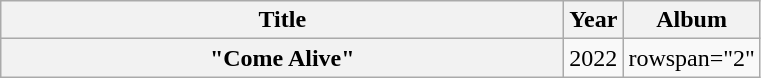<table class="wikitable plainrowheaders" style="text-align:center;">
<tr>
<th style="width:23em;">Title</th>
<th>Year</th>
<th>Album</th>
</tr>
<tr>
<th scope="row">"Come Alive" </th>
<td rowspan="2">2022</td>
<td>rowspan="2" </td>
</tr>
</table>
